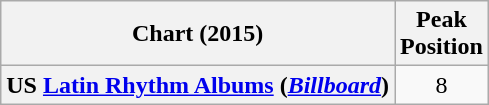<table class="wikitable plainrowheaders" style="text-align:center;">
<tr>
<th scope="col">Chart (2015)</th>
<th scope="col">Peak <br> Position</th>
</tr>
<tr>
<th scope="row">US <a href='#'>Latin Rhythm Albums</a> (<em><a href='#'>Billboard</a></em>)</th>
<td style="text-align:center;">8</td>
</tr>
</table>
